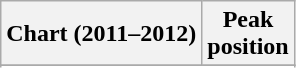<table class="wikitable sortable plainrowheaders" style="text-align:center">
<tr>
<th scope="col">Chart (2011–2012)</th>
<th scope="col">Peak<br>position</th>
</tr>
<tr>
</tr>
<tr>
</tr>
</table>
